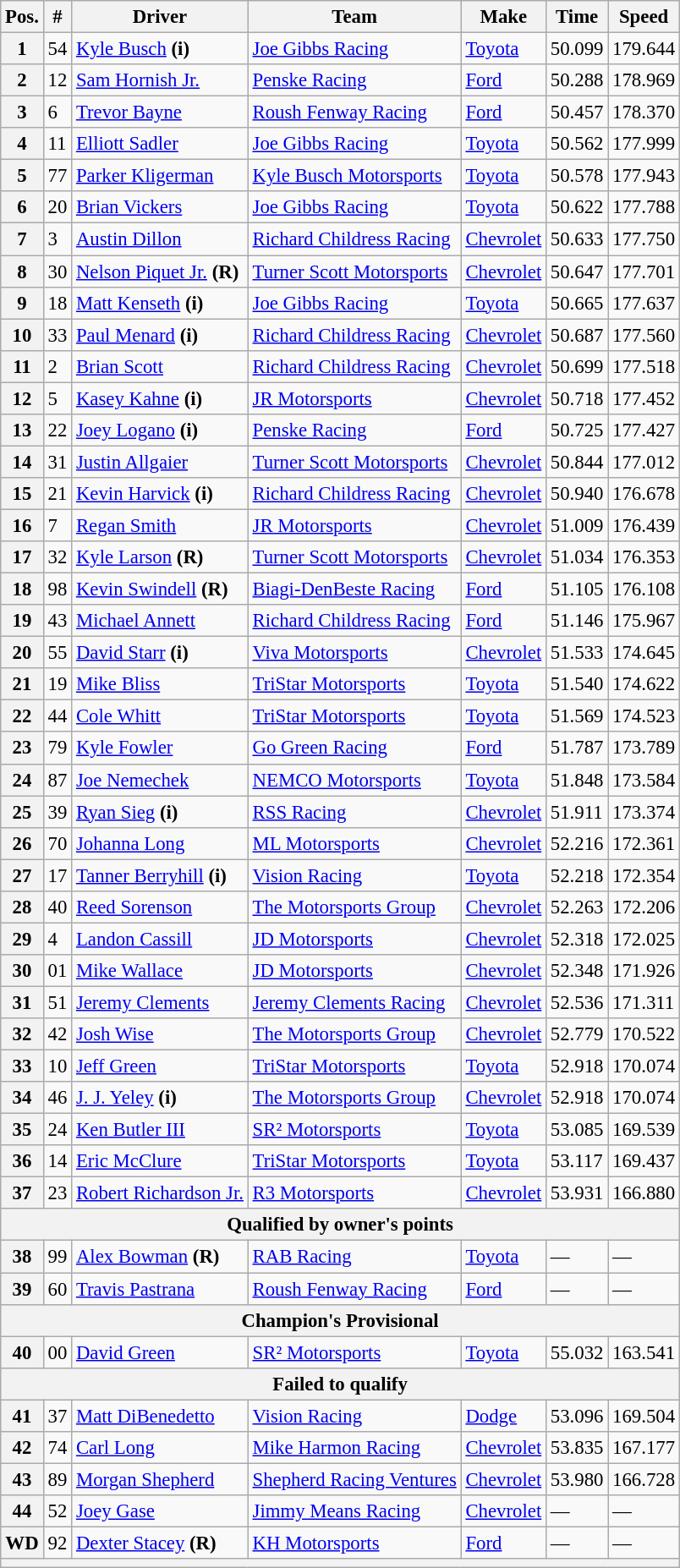<table class="wikitable" style="font-size:95%">
<tr>
<th>Pos.</th>
<th>#</th>
<th>Driver</th>
<th>Team</th>
<th>Make</th>
<th>Time</th>
<th>Speed</th>
</tr>
<tr>
<th>1</th>
<td>54</td>
<td><a href='#'>Kyle Busch</a> <strong>(i)</strong></td>
<td><a href='#'>Joe Gibbs Racing</a></td>
<td><a href='#'>Toyota</a></td>
<td>50.099</td>
<td>179.644</td>
</tr>
<tr>
<th>2</th>
<td>12</td>
<td><a href='#'>Sam Hornish Jr.</a></td>
<td><a href='#'>Penske Racing</a></td>
<td><a href='#'>Ford</a></td>
<td>50.288</td>
<td>178.969</td>
</tr>
<tr>
<th>3</th>
<td>6</td>
<td><a href='#'>Trevor Bayne</a></td>
<td><a href='#'>Roush Fenway Racing</a></td>
<td><a href='#'>Ford</a></td>
<td>50.457</td>
<td>178.370</td>
</tr>
<tr>
<th>4</th>
<td>11</td>
<td><a href='#'>Elliott Sadler</a></td>
<td><a href='#'>Joe Gibbs Racing</a></td>
<td><a href='#'>Toyota</a></td>
<td>50.562</td>
<td>177.999</td>
</tr>
<tr>
<th>5</th>
<td>77</td>
<td><a href='#'>Parker Kligerman</a></td>
<td><a href='#'>Kyle Busch Motorsports</a></td>
<td><a href='#'>Toyota</a></td>
<td>50.578</td>
<td>177.943</td>
</tr>
<tr>
<th>6</th>
<td>20</td>
<td><a href='#'>Brian Vickers</a></td>
<td><a href='#'>Joe Gibbs Racing</a></td>
<td><a href='#'>Toyota</a></td>
<td>50.622</td>
<td>177.788</td>
</tr>
<tr>
<th>7</th>
<td>3</td>
<td><a href='#'>Austin Dillon</a></td>
<td><a href='#'>Richard Childress Racing</a></td>
<td><a href='#'>Chevrolet</a></td>
<td>50.633</td>
<td>177.750</td>
</tr>
<tr>
<th>8</th>
<td>30</td>
<td><a href='#'>Nelson Piquet Jr.</a> <strong>(R)</strong></td>
<td><a href='#'>Turner Scott Motorsports</a></td>
<td><a href='#'>Chevrolet</a></td>
<td>50.647</td>
<td>177.701</td>
</tr>
<tr>
<th>9</th>
<td>18</td>
<td><a href='#'>Matt Kenseth</a> <strong>(i)</strong></td>
<td><a href='#'>Joe Gibbs Racing</a></td>
<td><a href='#'>Toyota</a></td>
<td>50.665</td>
<td>177.637</td>
</tr>
<tr>
<th>10</th>
<td>33</td>
<td><a href='#'>Paul Menard</a> <strong>(i)</strong></td>
<td><a href='#'>Richard Childress Racing</a></td>
<td><a href='#'>Chevrolet</a></td>
<td>50.687</td>
<td>177.560</td>
</tr>
<tr>
<th>11</th>
<td>2</td>
<td><a href='#'>Brian Scott</a></td>
<td><a href='#'>Richard Childress Racing</a></td>
<td><a href='#'>Chevrolet</a></td>
<td>50.699</td>
<td>177.518</td>
</tr>
<tr>
<th>12</th>
<td>5</td>
<td><a href='#'>Kasey Kahne</a> <strong>(i)</strong></td>
<td><a href='#'>JR Motorsports</a></td>
<td><a href='#'>Chevrolet</a></td>
<td>50.718</td>
<td>177.452</td>
</tr>
<tr>
<th>13</th>
<td>22</td>
<td><a href='#'>Joey Logano</a> <strong>(i)</strong></td>
<td><a href='#'>Penske Racing</a></td>
<td><a href='#'>Ford</a></td>
<td>50.725</td>
<td>177.427</td>
</tr>
<tr>
<th>14</th>
<td>31</td>
<td><a href='#'>Justin Allgaier</a></td>
<td><a href='#'>Turner Scott Motorsports</a></td>
<td><a href='#'>Chevrolet</a></td>
<td>50.844</td>
<td>177.012</td>
</tr>
<tr>
<th>15</th>
<td>21</td>
<td><a href='#'>Kevin Harvick</a> <strong>(i)</strong></td>
<td><a href='#'>Richard Childress Racing</a></td>
<td><a href='#'>Chevrolet</a></td>
<td>50.940</td>
<td>176.678</td>
</tr>
<tr>
<th>16</th>
<td>7</td>
<td><a href='#'>Regan Smith</a></td>
<td><a href='#'>JR Motorsports</a></td>
<td><a href='#'>Chevrolet</a></td>
<td>51.009</td>
<td>176.439</td>
</tr>
<tr>
<th>17</th>
<td>32</td>
<td><a href='#'>Kyle Larson</a> <strong>(R)</strong></td>
<td><a href='#'>Turner Scott Motorsports</a></td>
<td><a href='#'>Chevrolet</a></td>
<td>51.034</td>
<td>176.353</td>
</tr>
<tr>
<th>18</th>
<td>98</td>
<td><a href='#'>Kevin Swindell</a> <strong>(R)</strong></td>
<td><a href='#'>Biagi-DenBeste Racing</a></td>
<td><a href='#'>Ford</a></td>
<td>51.105</td>
<td>176.108</td>
</tr>
<tr>
<th>19</th>
<td>43</td>
<td><a href='#'>Michael Annett</a></td>
<td><a href='#'>Richard Childress Racing</a></td>
<td><a href='#'>Ford</a></td>
<td>51.146</td>
<td>175.967</td>
</tr>
<tr>
<th>20</th>
<td>55</td>
<td><a href='#'>David Starr</a> <strong>(i)</strong></td>
<td><a href='#'>Viva Motorsports</a></td>
<td><a href='#'>Chevrolet</a></td>
<td>51.533</td>
<td>174.645</td>
</tr>
<tr>
<th>21</th>
<td>19</td>
<td><a href='#'>Mike Bliss</a></td>
<td><a href='#'>TriStar Motorsports</a></td>
<td><a href='#'>Toyota</a></td>
<td>51.540</td>
<td>174.622</td>
</tr>
<tr>
<th>22</th>
<td>44</td>
<td><a href='#'>Cole Whitt</a></td>
<td><a href='#'>TriStar Motorsports</a></td>
<td><a href='#'>Toyota</a></td>
<td>51.569</td>
<td>174.523</td>
</tr>
<tr>
<th>23</th>
<td>79</td>
<td><a href='#'>Kyle Fowler</a></td>
<td><a href='#'>Go Green Racing</a></td>
<td><a href='#'>Ford</a></td>
<td>51.787</td>
<td>173.789</td>
</tr>
<tr>
<th>24</th>
<td>87</td>
<td><a href='#'>Joe Nemechek</a></td>
<td><a href='#'>NEMCO Motorsports</a></td>
<td><a href='#'>Toyota</a></td>
<td>51.848</td>
<td>173.584</td>
</tr>
<tr>
<th>25</th>
<td>39</td>
<td><a href='#'>Ryan Sieg</a> <strong>(i)</strong></td>
<td><a href='#'>RSS Racing</a></td>
<td><a href='#'>Chevrolet</a></td>
<td>51.911</td>
<td>173.374</td>
</tr>
<tr>
<th>26</th>
<td>70</td>
<td><a href='#'>Johanna Long</a></td>
<td><a href='#'>ML Motorsports</a></td>
<td><a href='#'>Chevrolet</a></td>
<td>52.216</td>
<td>172.361</td>
</tr>
<tr>
<th>27</th>
<td>17</td>
<td><a href='#'>Tanner Berryhill</a> <strong>(i)</strong></td>
<td><a href='#'>Vision Racing</a></td>
<td><a href='#'>Toyota</a></td>
<td>52.218</td>
<td>172.354</td>
</tr>
<tr>
<th>28</th>
<td>40</td>
<td><a href='#'>Reed Sorenson</a></td>
<td><a href='#'>The Motorsports Group</a></td>
<td><a href='#'>Chevrolet</a></td>
<td>52.263</td>
<td>172.206</td>
</tr>
<tr>
<th>29</th>
<td>4</td>
<td><a href='#'>Landon Cassill</a></td>
<td><a href='#'>JD Motorsports</a></td>
<td><a href='#'>Chevrolet</a></td>
<td>52.318</td>
<td>172.025</td>
</tr>
<tr>
<th>30</th>
<td>01</td>
<td><a href='#'>Mike Wallace</a></td>
<td><a href='#'>JD Motorsports</a></td>
<td><a href='#'>Chevrolet</a></td>
<td>52.348</td>
<td>171.926</td>
</tr>
<tr>
<th>31</th>
<td>51</td>
<td><a href='#'>Jeremy Clements</a></td>
<td><a href='#'>Jeremy Clements Racing</a></td>
<td><a href='#'>Chevrolet</a></td>
<td>52.536</td>
<td>171.311</td>
</tr>
<tr>
<th>32</th>
<td>42</td>
<td><a href='#'>Josh Wise</a></td>
<td><a href='#'>The Motorsports Group</a></td>
<td><a href='#'>Chevrolet</a></td>
<td>52.779</td>
<td>170.522</td>
</tr>
<tr>
<th>33</th>
<td>10</td>
<td><a href='#'>Jeff Green</a></td>
<td><a href='#'>TriStar Motorsports</a></td>
<td><a href='#'>Toyota</a></td>
<td>52.918</td>
<td>170.074</td>
</tr>
<tr>
<th>34</th>
<td>46</td>
<td><a href='#'>J. J. Yeley</a> <strong>(i)</strong></td>
<td><a href='#'>The Motorsports Group</a></td>
<td><a href='#'>Chevrolet</a></td>
<td>52.918</td>
<td>170.074</td>
</tr>
<tr>
<th>35</th>
<td>24</td>
<td><a href='#'>Ken Butler III</a></td>
<td><a href='#'>SR² Motorsports</a></td>
<td><a href='#'>Toyota</a></td>
<td>53.085</td>
<td>169.539</td>
</tr>
<tr>
<th>36</th>
<td>14</td>
<td><a href='#'>Eric McClure</a></td>
<td><a href='#'>TriStar Motorsports</a></td>
<td><a href='#'>Toyota</a></td>
<td>53.117</td>
<td>169.437</td>
</tr>
<tr>
<th>37</th>
<td>23</td>
<td><a href='#'>Robert Richardson Jr.</a></td>
<td><a href='#'>R3 Motorsports</a></td>
<td><a href='#'>Chevrolet</a></td>
<td>53.931</td>
<td>166.880</td>
</tr>
<tr>
<th colspan="7">Qualified by owner's points</th>
</tr>
<tr>
<th>38</th>
<td>99</td>
<td><a href='#'>Alex Bowman</a> <strong>(R)</strong></td>
<td><a href='#'>RAB Racing</a></td>
<td><a href='#'>Toyota</a></td>
<td>—</td>
<td>—</td>
</tr>
<tr>
<th>39</th>
<td>60</td>
<td><a href='#'>Travis Pastrana</a></td>
<td><a href='#'>Roush Fenway Racing</a></td>
<td><a href='#'>Ford</a></td>
<td>—</td>
<td>—</td>
</tr>
<tr>
<th colspan="7">Champion's Provisional</th>
</tr>
<tr>
<th>40</th>
<td>00</td>
<td><a href='#'>David Green</a></td>
<td><a href='#'>SR² Motorsports</a></td>
<td><a href='#'>Toyota</a></td>
<td>55.032</td>
<td>163.541</td>
</tr>
<tr>
<th colspan="7">Failed to qualify</th>
</tr>
<tr>
<th>41</th>
<td>37</td>
<td><a href='#'>Matt DiBenedetto</a></td>
<td><a href='#'>Vision Racing</a></td>
<td><a href='#'>Dodge</a></td>
<td>53.096</td>
<td>169.504</td>
</tr>
<tr>
<th>42</th>
<td>74</td>
<td><a href='#'>Carl Long</a></td>
<td><a href='#'>Mike Harmon Racing</a></td>
<td><a href='#'>Chevrolet</a></td>
<td>53.835</td>
<td>167.177</td>
</tr>
<tr>
<th>43</th>
<td>89</td>
<td><a href='#'>Morgan Shepherd</a></td>
<td><a href='#'>Shepherd Racing Ventures</a></td>
<td><a href='#'>Chevrolet</a></td>
<td>53.980</td>
<td>166.728</td>
</tr>
<tr>
<th>44</th>
<td>52</td>
<td><a href='#'>Joey Gase</a></td>
<td><a href='#'>Jimmy Means Racing</a></td>
<td><a href='#'>Chevrolet</a></td>
<td>—</td>
<td>—</td>
</tr>
<tr>
<th>WD</th>
<td>92</td>
<td><a href='#'>Dexter Stacey</a> <strong>(R)</strong></td>
<td><a href='#'>KH Motorsports</a></td>
<td><a href='#'>Ford</a></td>
<td>—</td>
<td>—</td>
</tr>
<tr>
<th colspan="7"></th>
</tr>
</table>
